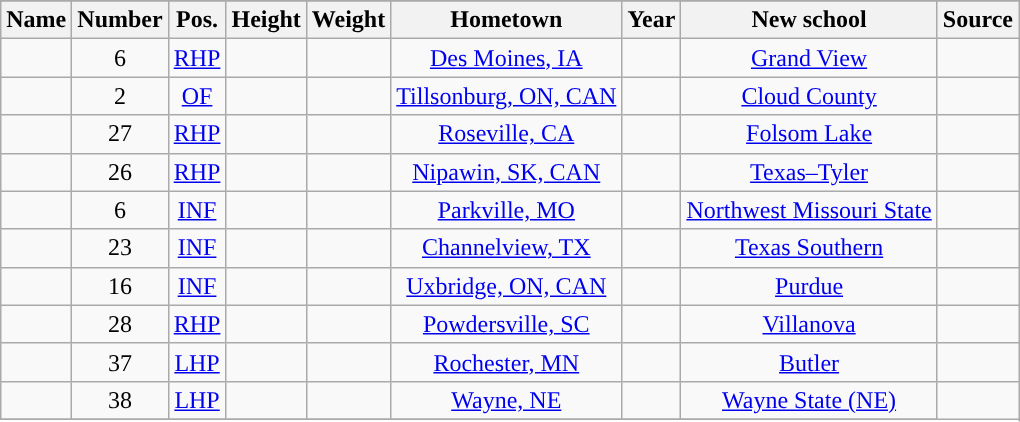<table class="wikitable sortable" style="text-align: center">
<tr>
</tr>
<tr>
<th>Name</th>
<th>Number</th>
<th>Pos.</th>
<th>Height</th>
<th>Weight</th>
<th>Hometown</th>
<th>Year</th>
<th>New school</th>
<th>Source</th>
</tr>
<tr>
<td></td>
<td>6</td>
<td><a href='#'>RHP</a></td>
<td></td>
<td></td>
<td><a href='#'>Des Moines, IA</a></td>
<td></td>
<td><a href='#'>Grand View</a></td>
</tr>
<tr>
<td></td>
<td>2</td>
<td><a href='#'>OF</a></td>
<td></td>
<td></td>
<td><a href='#'>Tillsonburg, ON, CAN</a></td>
<td></td>
<td><a href='#'>Cloud County</a></td>
<td></td>
</tr>
<tr>
<td></td>
<td>27</td>
<td><a href='#'>RHP</a></td>
<td></td>
<td></td>
<td><a href='#'>Roseville, CA</a></td>
<td></td>
<td><a href='#'>Folsom Lake</a></td>
<td></td>
</tr>
<tr>
<td></td>
<td>26</td>
<td><a href='#'>RHP</a></td>
<td></td>
<td></td>
<td><a href='#'>Nipawin, SK, CAN</a></td>
<td></td>
<td><a href='#'>Texas–Tyler</a></td>
</tr>
<tr>
<td></td>
<td>6</td>
<td><a href='#'>INF</a></td>
<td></td>
<td></td>
<td><a href='#'>Parkville, MO</a></td>
<td></td>
<td><a href='#'>Northwest Missouri State</a></td>
<td></td>
</tr>
<tr>
<td></td>
<td>23</td>
<td><a href='#'>INF</a></td>
<td></td>
<td></td>
<td><a href='#'>Channelview, TX</a></td>
<td></td>
<td><a href='#'>Texas Southern</a></td>
</tr>
<tr>
<td></td>
<td>16</td>
<td><a href='#'>INF</a></td>
<td></td>
<td></td>
<td><a href='#'>Uxbridge, ON, CAN</a></td>
<td></td>
<td><a href='#'>Purdue</a></td>
<td></td>
</tr>
<tr>
<td></td>
<td>28</td>
<td><a href='#'>RHP</a></td>
<td></td>
<td></td>
<td><a href='#'>Powdersville, SC</a></td>
<td></td>
<td><a href='#'>Villanova</a></td>
</tr>
<tr>
<td></td>
<td>37</td>
<td><a href='#'>LHP</a></td>
<td></td>
<td></td>
<td><a href='#'>Rochester, MN</a></td>
<td></td>
<td><a href='#'>Butler</a></td>
<td></td>
</tr>
<tr>
<td></td>
<td>38</td>
<td><a href='#'>LHP</a></td>
<td></td>
<td></td>
<td><a href='#'>Wayne, NE</a></td>
<td></td>
<td><a href='#'>Wayne State (NE)</a></td>
</tr>
<tr>
</tr>
</table>
